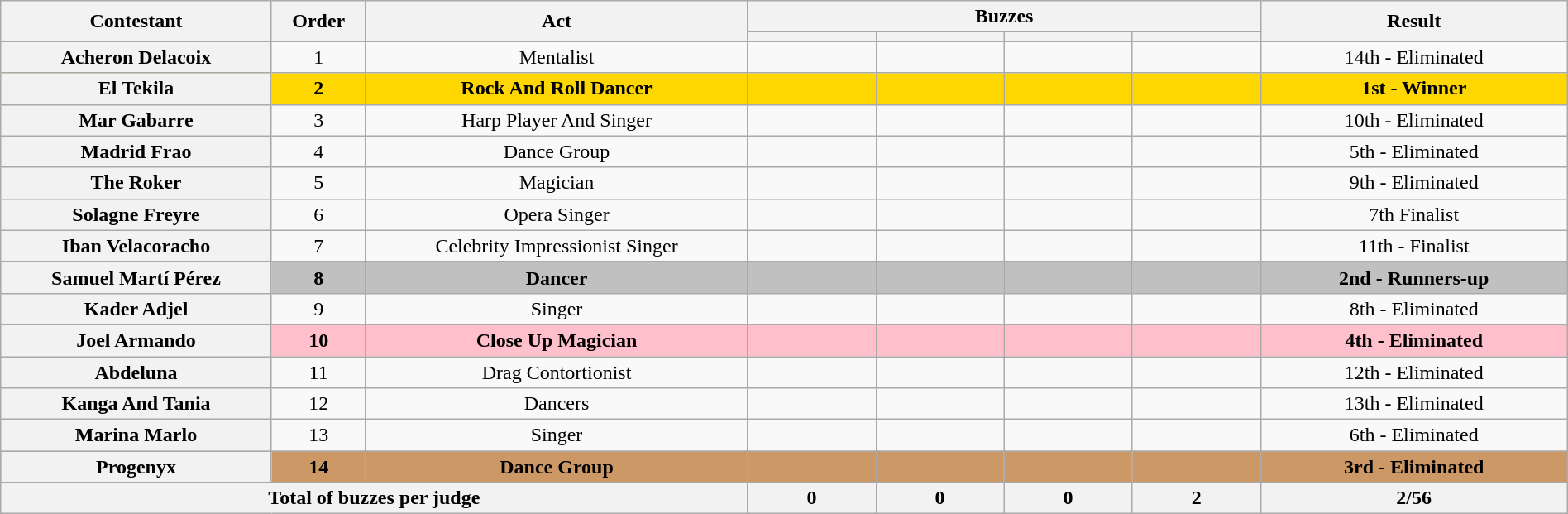<table class="wikitable plainrowheaders" style="width:100%; text-align:center;">
<tr>
<th scope="col" rowspan="2" class="unsortable" style="width:15;">Contestant</th>
<th scope="col" rowspan="2" style="width:3;">Order</th>
<th scope="col" rowspan="2" class="unsortable" style="width:15;">Act</th>
<th scope="col" colspan="4" class="unsortable" style="width:20;">Buzzes</th>
<th scope="col" rowspan="2" style="width:15em;">Result</th>
</tr>
<tr>
<th scope="col" style="width:6em;"></th>
<th scope="col" style="width:6em;"></th>
<th scope="col" style="width:6em;"></th>
<th scope="col" style="width:6em;"></th>
</tr>
<tr>
<th>Acheron Delacoix</th>
<td>1</td>
<td>Mentalist</td>
<td></td>
<td></td>
<td></td>
<td></td>
<td>14th - Eliminated</td>
</tr>
<tr style="background:gold;">
<th>El Tekila</th>
<td><strong>2</strong></td>
<td><strong>Rock And Roll Dancer</strong></td>
<td></td>
<td></td>
<td></td>
<td style="text-align:center;"></td>
<td><strong>1st - Winner</strong></td>
</tr>
<tr>
<th>Mar Gabarre </th>
<td>3</td>
<td>Harp Player And Singer</td>
<td></td>
<td></td>
<td></td>
<td></td>
<td>10th - Eliminated</td>
</tr>
<tr>
<th>Madrid Frao </th>
<td>4</td>
<td>Dance Group</td>
<td></td>
<td></td>
<td></td>
<td></td>
<td>5th - Eliminated</td>
</tr>
<tr>
<th>The Roker</th>
<td>5</td>
<td>Magician</td>
<td></td>
<td></td>
<td></td>
<td></td>
<td>9th - Eliminated</td>
</tr>
<tr>
<th>Solagne Freyre </th>
<td>6</td>
<td>Opera Singer</td>
<td></td>
<td></td>
<td></td>
<td></td>
<td>7th Finalist</td>
</tr>
<tr>
<th>Iban Velacoracho</th>
<td>7</td>
<td>Celebrity Impressionist Singer</td>
<td></td>
<td></td>
<td></td>
<td style="text-align:center;"></td>
<td>11th - Finalist</td>
</tr>
<tr style="background:silver;">
<th>Samuel Martí Pérez </th>
<td><strong>8</strong></td>
<td><strong>Dancer</strong></td>
<td></td>
<td></td>
<td></td>
<td></td>
<td><strong>2nd - Runners-up</strong></td>
</tr>
<tr>
<th>Kader Adjel</th>
<td>9</td>
<td>Singer</td>
<td></td>
<td></td>
<td></td>
<td></td>
<td>8th - Eliminated</td>
</tr>
<tr style="background:pink;">
<th>Joel Armando </th>
<td><strong>10</strong></td>
<td><strong>Close Up Magician</strong></td>
<td></td>
<td></td>
<td></td>
<td></td>
<td><strong>4th - Eliminated</strong></td>
</tr>
<tr>
<th>Abdeluna </th>
<td>11</td>
<td>Drag Contortionist</td>
<td></td>
<td></td>
<td></td>
<td></td>
<td>12th - Eliminated</td>
</tr>
<tr>
<th>Kanga And Tania</th>
<td>12</td>
<td>Dancers</td>
<td></td>
<td></td>
<td></td>
<td></td>
<td>13th - Eliminated</td>
</tr>
<tr>
<th>Marina Marlo</th>
<td>13</td>
<td>Singer</td>
<td></td>
<td></td>
<td></td>
<td></td>
<td>6th - Eliminated</td>
</tr>
<tr bgcolor=#c96>
<th>Progenyx </th>
<td><strong>14</strong></td>
<td><strong>Dance Group</strong></td>
<td></td>
<td></td>
<td></td>
<td></td>
<td><strong>3rd - Eliminated</strong></td>
</tr>
<tr>
<th colspan="3">Total of buzzes per judge</th>
<th>0</th>
<th>0</th>
<th>0</th>
<th>2</th>
<th>2/56</th>
</tr>
</table>
